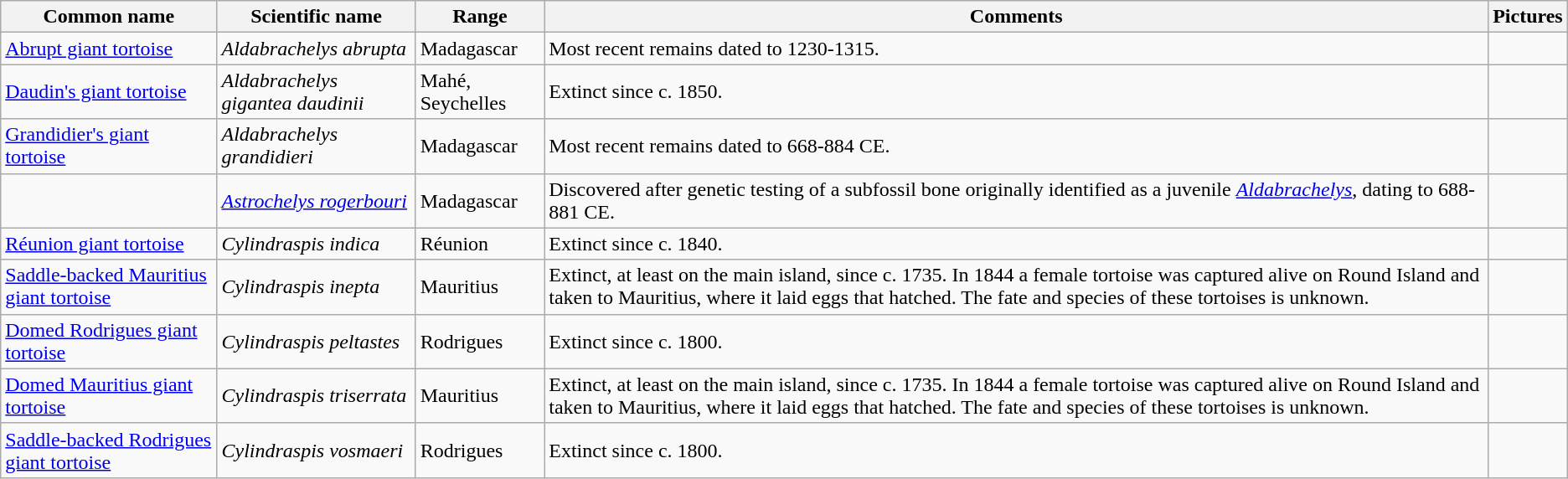<table class="wikitable sortable">
<tr>
<th>Common name</th>
<th>Scientific name</th>
<th>Range</th>
<th class="unsortable">Comments</th>
<th class="unsortable">Pictures</th>
</tr>
<tr>
<td><a href='#'>Abrupt giant tortoise</a></td>
<td><em>Aldabrachelys abrupta</em></td>
<td>Madagascar</td>
<td>Most recent remains dated to 1230-1315.</td>
<td></td>
</tr>
<tr>
<td><a href='#'>Daudin's giant tortoise</a></td>
<td><em>Aldabrachelys gigantea daudinii</em></td>
<td>Mahé, Seychelles</td>
<td>Extinct since c. 1850.</td>
<td></td>
</tr>
<tr>
<td><a href='#'>Grandidier's giant tortoise</a></td>
<td><em>Aldabrachelys grandidieri</em></td>
<td>Madagascar</td>
<td>Most recent remains dated to 668-884 CE.</td>
<td></td>
</tr>
<tr>
<td></td>
<td><em><a href='#'>Astrochelys rogerbouri</a></em></td>
<td>Madagascar</td>
<td>Discovered after genetic testing of a subfossil bone originally identified as a juvenile <em><a href='#'>Aldabrachelys</a></em>, dating to 688-881 CE.</td>
<td></td>
</tr>
<tr>
<td><a href='#'>Réunion giant tortoise</a></td>
<td><em>Cylindraspis indica</em></td>
<td>Réunion</td>
<td>Extinct since c. 1840.</td>
<td></td>
</tr>
<tr>
<td><a href='#'>Saddle-backed Mauritius giant tortoise</a></td>
<td><em>Cylindraspis inepta</em></td>
<td>Mauritius</td>
<td>Extinct, at least on the main island, since c. 1735. In 1844 a female tortoise was captured alive on Round Island and taken to Mauritius, where it laid eggs that hatched. The fate and species of these tortoises is unknown.</td>
<td></td>
</tr>
<tr>
<td><a href='#'>Domed Rodrigues giant tortoise</a></td>
<td><em>Cylindraspis peltastes</em></td>
<td>Rodrigues</td>
<td>Extinct since c. 1800.</td>
<td></td>
</tr>
<tr>
<td><a href='#'>Domed Mauritius giant tortoise</a></td>
<td><em>Cylindraspis triserrata</em></td>
<td>Mauritius</td>
<td>Extinct, at least on the main island, since c. 1735. In 1844 a female tortoise was captured alive on Round Island and taken to Mauritius, where it laid eggs that hatched. The fate and species of these tortoises is unknown.</td>
<td></td>
</tr>
<tr>
<td><a href='#'>Saddle-backed Rodrigues giant tortoise</a></td>
<td><em>Cylindraspis vosmaeri</em></td>
<td>Rodrigues</td>
<td>Extinct since c. 1800.</td>
<td></td>
</tr>
</table>
